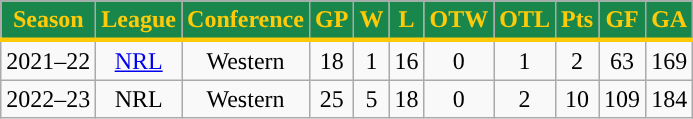<table class="wikitable">
<tr style="text-align:center; background:#19874C; border-bottom:#FFCB08 3px solid; color:#FFCB08;">
<td><strong>Season</strong></td>
<td><strong>League</strong></td>
<td><strong>Conference</strong></td>
<td><strong>GP</strong></td>
<td><strong>W</strong></td>
<td><strong>L</strong></td>
<td><strong>OTW</strong></td>
<td><strong>OTL</strong></td>
<td><strong>Pts</strong></td>
<td><strong>GF</strong></td>
<td><strong>GA</strong></td>
</tr>
<tr style="text-align:center">
<td>2021–22</td>
<td><a href='#'>NRL</a></td>
<td>Western</td>
<td>18</td>
<td>1</td>
<td>16</td>
<td>0</td>
<td>1</td>
<td>2</td>
<td>63</td>
<td>169</td>
</tr>
<tr style="text-align:center">
<td>2022–23</td>
<td>NRL</td>
<td>Western</td>
<td>25</td>
<td>5</td>
<td>18</td>
<td>0</td>
<td>2</td>
<td>10</td>
<td>109</td>
<td>184</td>
</tr>
</table>
